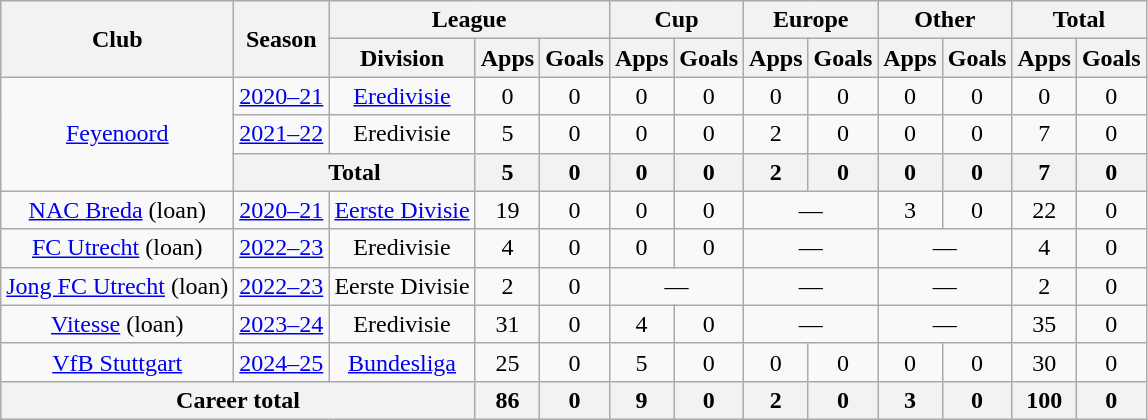<table class="wikitable" style="text-align: center">
<tr>
<th rowspan="2">Club</th>
<th rowspan="2">Season</th>
<th colspan="3">League</th>
<th colspan="2">Cup</th>
<th colspan="2">Europe</th>
<th colspan="2">Other</th>
<th colspan="2">Total</th>
</tr>
<tr>
<th>Division</th>
<th>Apps</th>
<th>Goals</th>
<th>Apps</th>
<th>Goals</th>
<th>Apps</th>
<th>Goals</th>
<th>Apps</th>
<th>Goals</th>
<th>Apps</th>
<th>Goals</th>
</tr>
<tr>
<td rowspan="3"><a href='#'>Feyenoord</a></td>
<td><a href='#'>2020–21</a></td>
<td><a href='#'>Eredivisie</a></td>
<td>0</td>
<td>0</td>
<td>0</td>
<td>0</td>
<td>0</td>
<td>0</td>
<td>0</td>
<td>0</td>
<td>0</td>
<td>0</td>
</tr>
<tr>
<td><a href='#'>2021–22</a></td>
<td>Eredivisie</td>
<td>5</td>
<td>0</td>
<td>0</td>
<td>0</td>
<td>2</td>
<td>0</td>
<td>0</td>
<td>0</td>
<td>7</td>
<td>0</td>
</tr>
<tr>
<th colspan="2">Total</th>
<th>5</th>
<th>0</th>
<th>0</th>
<th>0</th>
<th>2</th>
<th>0</th>
<th>0</th>
<th>0</th>
<th>7</th>
<th>0</th>
</tr>
<tr>
<td><a href='#'>NAC Breda</a> (loan)</td>
<td><a href='#'>2020–21</a></td>
<td><a href='#'>Eerste Divisie</a></td>
<td>19</td>
<td>0</td>
<td>0</td>
<td>0</td>
<td colspan="2">—</td>
<td>3</td>
<td>0</td>
<td>22</td>
<td>0</td>
</tr>
<tr>
<td><a href='#'>FC Utrecht</a> (loan)</td>
<td><a href='#'>2022–23</a></td>
<td>Eredivisie</td>
<td>4</td>
<td>0</td>
<td>0</td>
<td>0</td>
<td colspan="2">—</td>
<td colspan="2">—</td>
<td>4</td>
<td>0</td>
</tr>
<tr>
<td><a href='#'>Jong FC Utrecht</a> (loan)</td>
<td><a href='#'>2022–23</a></td>
<td>Eerste Divisie</td>
<td>2</td>
<td>0</td>
<td colspan="2">—</td>
<td colspan="2">—</td>
<td colspan="2">—</td>
<td>2</td>
<td>0</td>
</tr>
<tr>
<td><a href='#'>Vitesse</a> (loan)</td>
<td><a href='#'>2023–24</a></td>
<td>Eredivisie</td>
<td>31</td>
<td>0</td>
<td>4</td>
<td>0</td>
<td colspan="2">—</td>
<td colspan="2">—</td>
<td>35</td>
<td>0</td>
</tr>
<tr>
<td><a href='#'>VfB Stuttgart</a></td>
<td><a href='#'>2024–25</a></td>
<td><a href='#'>Bundesliga</a></td>
<td>25</td>
<td>0</td>
<td>5</td>
<td>0</td>
<td>0</td>
<td>0</td>
<td>0</td>
<td>0</td>
<td>30</td>
<td>0</td>
</tr>
<tr>
<th colspan="3">Career total</th>
<th>86</th>
<th>0</th>
<th>9</th>
<th>0</th>
<th>2</th>
<th>0</th>
<th>3</th>
<th>0</th>
<th>100</th>
<th>0</th>
</tr>
</table>
